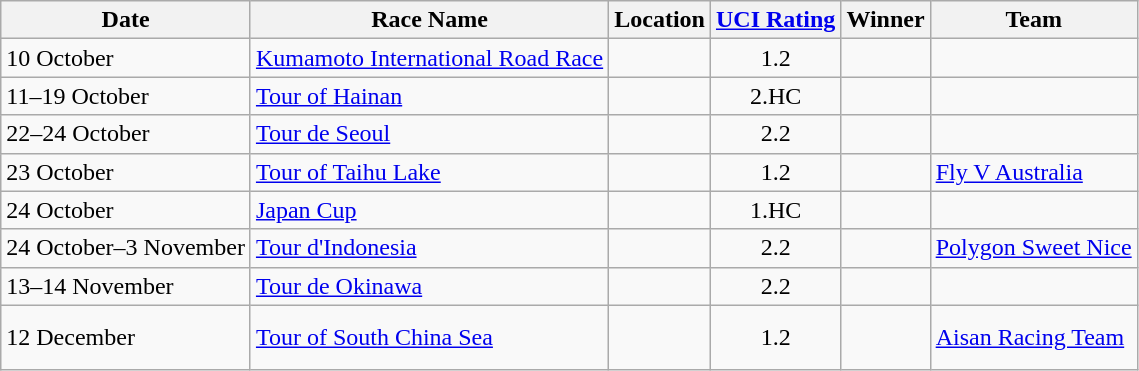<table class="wikitable sortable">
<tr>
<th>Date</th>
<th>Race Name</th>
<th>Location</th>
<th><a href='#'>UCI Rating</a></th>
<th>Winner</th>
<th>Team</th>
</tr>
<tr>
<td>10 October</td>
<td><a href='#'>Kumamoto International Road Race</a></td>
<td></td>
<td align=center>1.2</td>
<td></td>
<td></td>
</tr>
<tr>
<td>11–19 October</td>
<td><a href='#'>Tour of Hainan</a></td>
<td></td>
<td align=center>2.HC</td>
<td></td>
<td></td>
</tr>
<tr>
<td>22–24 October</td>
<td><a href='#'>Tour de Seoul</a></td>
<td></td>
<td align=center>2.2</td>
<td></td>
<td></td>
</tr>
<tr>
<td>23 October</td>
<td><a href='#'>Tour of Taihu Lake</a></td>
<td></td>
<td align=center>1.2</td>
<td></td>
<td><a href='#'>Fly V Australia</a></td>
</tr>
<tr>
<td>24 October</td>
<td><a href='#'>Japan Cup</a></td>
<td></td>
<td align=center>1.HC</td>
<td></td>
<td></td>
</tr>
<tr>
<td>24 October–3 November</td>
<td><a href='#'>Tour d'Indonesia</a></td>
<td></td>
<td align=center>2.2</td>
<td></td>
<td><a href='#'>Polygon Sweet Nice</a></td>
</tr>
<tr>
<td>13–14 November</td>
<td><a href='#'>Tour de Okinawa</a></td>
<td></td>
<td align=center>2.2</td>
<td></td>
<td></td>
</tr>
<tr>
<td>12 December</td>
<td><a href='#'>Tour of South China Sea</a></td>
<td><br><br></td>
<td align=center>1.2</td>
<td></td>
<td><a href='#'>Aisan Racing Team</a></td>
</tr>
</table>
